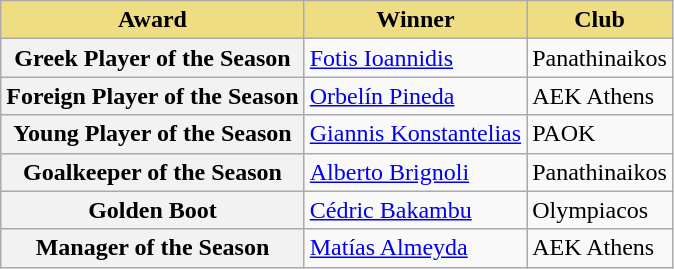<table class="wikitable">
<tr>
<th style="background-color: #eedd82">Award</th>
<th style="background-color: #eedd82">Winner</th>
<th style="background-color: #eedd82">Club</th>
</tr>
<tr>
<th>Greek Player of the Season</th>
<td> <a href='#'>Fotis Ioannidis</a></td>
<td>Panathinaikos</td>
</tr>
<tr>
<th>Foreign Player of the Season</th>
<td> <a href='#'>Orbelín Pineda</a></td>
<td>AEK Athens</td>
</tr>
<tr>
<th>Young Player of the Season</th>
<td> <a href='#'>Giannis Konstantelias</a></td>
<td>PAOK</td>
</tr>
<tr>
<th>Goalkeeper of the Season</th>
<td> <a href='#'>Alberto Brignoli</a></td>
<td>Panathinaikos</td>
</tr>
<tr>
<th>Golden Boot</th>
<td> <a href='#'>Cédric Bakambu</a></td>
<td>Olympiacos</td>
</tr>
<tr>
<th>Manager of the Season</th>
<td> <a href='#'>Matías Almeyda</a></td>
<td>AEK Athens</td>
</tr>
</table>
